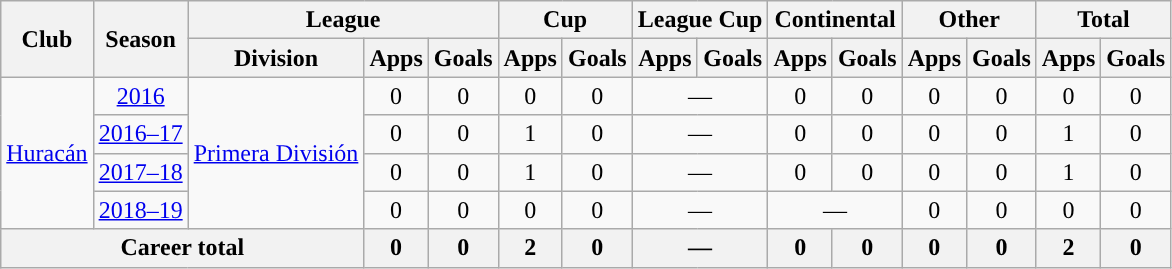<table class="wikitable" style="text-align:center">
<tr>
<th rowspan="2">Club</th>
<th rowspan="2">Season</th>
<th colspan="3">League</th>
<th colspan="2">Cup</th>
<th colspan="2">League Cup</th>
<th colspan="2">Continental</th>
<th colspan="2">Other</th>
<th colspan="2">Total</th>
</tr>
<tr>
<th>Division</th>
<th>Apps</th>
<th>Goals</th>
<th>Apps</th>
<th>Goals</th>
<th>Apps</th>
<th>Goals</th>
<th>Apps</th>
<th>Goals</th>
<th>Apps</th>
<th>Goals</th>
<th>Apps</th>
<th>Goals</th>
</tr>
<tr>
<td rowspan="4"><a href='#'>Huracán</a></td>
<td><a href='#'>2016</a></td>
<td rowspan="4"><a href='#'>Primera División</a></td>
<td>0</td>
<td>0</td>
<td>0</td>
<td>0</td>
<td colspan="2">—</td>
<td>0</td>
<td>0</td>
<td>0</td>
<td>0</td>
<td>0</td>
<td>0</td>
</tr>
<tr>
<td><a href='#'>2016–17</a></td>
<td>0</td>
<td>0</td>
<td>1</td>
<td>0</td>
<td colspan="2">—</td>
<td>0</td>
<td>0</td>
<td>0</td>
<td>0</td>
<td>1</td>
<td>0</td>
</tr>
<tr>
<td><a href='#'>2017–18</a></td>
<td>0</td>
<td>0</td>
<td>1</td>
<td>0</td>
<td colspan="2">—</td>
<td>0</td>
<td>0</td>
<td>0</td>
<td>0</td>
<td>1</td>
<td>0</td>
</tr>
<tr>
<td><a href='#'>2018–19</a></td>
<td>0</td>
<td>0</td>
<td>0</td>
<td>0</td>
<td colspan="2">—</td>
<td colspan="2">—</td>
<td>0</td>
<td>0</td>
<td>0</td>
<td>0</td>
</tr>
<tr>
<th colspan="3">Career total</th>
<th>0</th>
<th>0</th>
<th>2</th>
<th>0</th>
<th colspan="2">—</th>
<th>0</th>
<th>0</th>
<th>0</th>
<th>0</th>
<th>2</th>
<th>0</th>
</tr>
</table>
